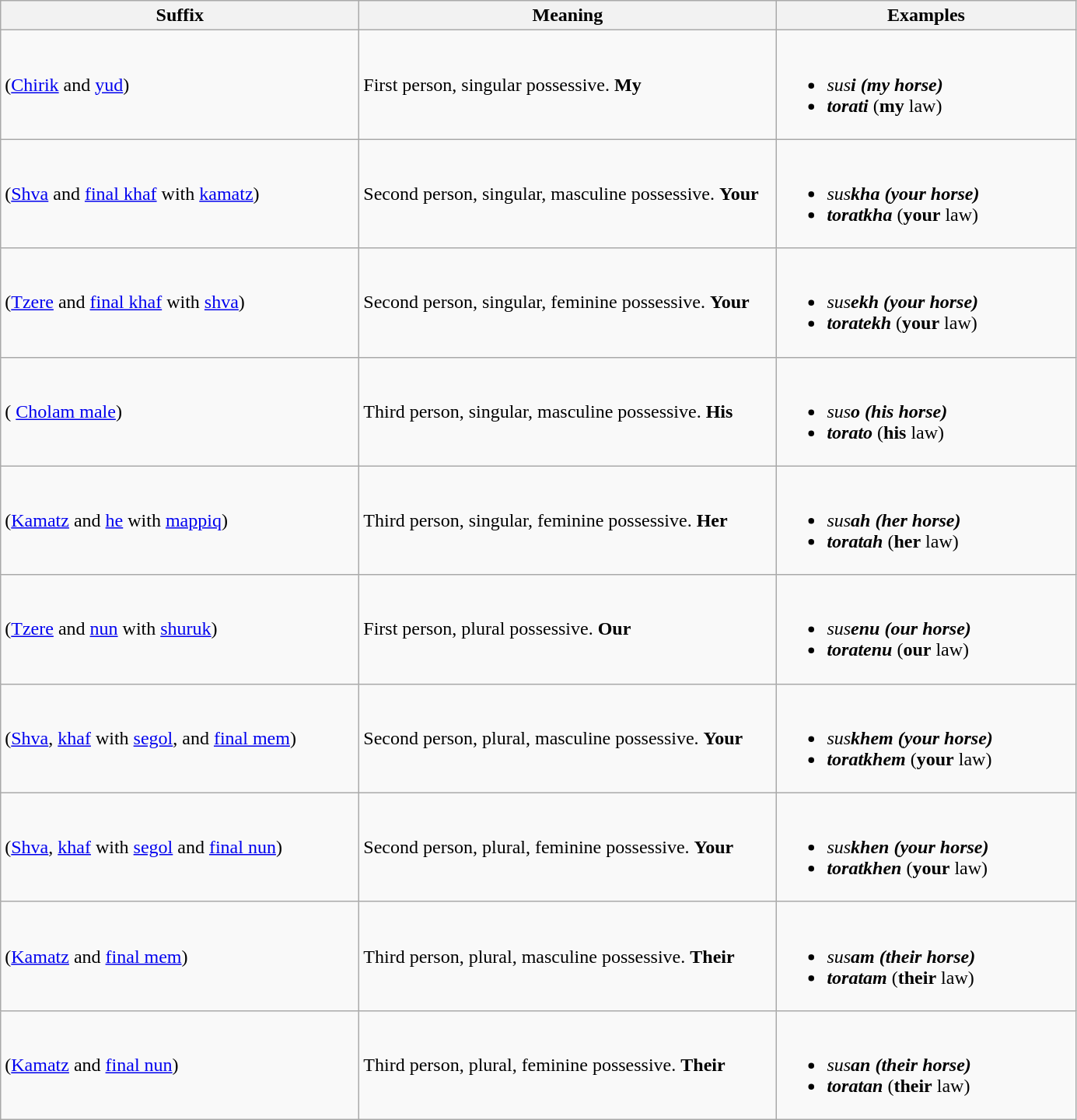<table class="wikitable">
<tr>
<th width="300">Suffix</th>
<th width="350">Meaning</th>
<th width="250">Examples</th>
</tr>
<tr style="height: 50px">
<td>  (<a href='#'>Chirik</a> and <a href='#'>yud</a>)</td>
<td>First person, singular possessive. <strong>My</strong></td>
<td><br><ul><li> <em>sus<strong>i<strong><em> (</strong>my<strong> horse)</li><li> </em>torat</strong>i</em></strong> (<strong>my</strong> law)</li></ul></td>
</tr>
<tr style="height: 50px">
<td>  (<a href='#'>Shva</a> and <a href='#'>final khaf</a> with <a href='#'>kamatz</a>)</td>
<td>Second person, singular, masculine possessive. <strong>Your</strong></td>
<td><br><ul><li> <em>sus<strong>kha<strong><em> (</strong>your<strong> horse)</li><li> </em>torat</strong>kha</em></strong> (<strong>your</strong> law)</li></ul></td>
</tr>
<tr style="height: 50px">
<td>  (<a href='#'>Tzere</a> and <a href='#'>final khaf</a> with <a href='#'>shva</a>)</td>
<td>Second person, singular, feminine possessive. <strong>Your</strong></td>
<td><br><ul><li> <em>sus<strong>ekh<strong><em> (</strong>your<strong> horse)</li><li> </em>torat</strong>ekh</em></strong> (<strong>your</strong> law)</li></ul></td>
</tr>
<tr style="height: 50px">
<td> ( <a href='#'>Cholam male</a>)</td>
<td>Third person, singular, masculine possessive. <strong>His</strong></td>
<td><br><ul><li> <em>sus<strong>o<strong><em> (</strong>his<strong> horse)</li><li> </em>torat</strong>o</em></strong> (<strong>his</strong> law)</li></ul></td>
</tr>
<tr style="height: 50px">
<td>  (<a href='#'>Kamatz</a> and <a href='#'>he</a> with <a href='#'>mappiq</a>)</td>
<td>Third person, singular, feminine possessive. <strong>Her</strong></td>
<td><br><ul><li> <em>sus<strong>ah<strong><em> (</strong>her<strong> horse)</li><li> </em>torat</strong>ah</em></strong> (<strong>her</strong> law)</li></ul></td>
</tr>
<tr style="height: 50px">
<td>  (<a href='#'>Tzere</a> and <a href='#'>nun</a> with <a href='#'>shuruk</a>)</td>
<td>First person, plural possessive. <strong>Our</strong></td>
<td><br><ul><li> <em>sus<strong>enu<strong><em> (</strong>our<strong> horse)</li><li> </em>torat</strong>enu</em></strong> (<strong>our</strong> law)</li></ul></td>
</tr>
<tr style="height: 50px">
<td>  (<a href='#'>Shva</a>, <a href='#'>khaf</a> with <a href='#'>segol</a>, and <a href='#'>final mem</a>)</td>
<td>Second person, plural, masculine possessive. <strong>Your</strong></td>
<td><br><ul><li> <em>sus<strong>khem<strong><em> (</strong>your<strong> horse)</li><li> </em>torat</strong>khem</em></strong> (<strong>your</strong> law)</li></ul></td>
</tr>
<tr style="height: 50px">
<td>  (<a href='#'>Shva</a>, <a href='#'>khaf</a> with <a href='#'>segol</a> and <a href='#'>final nun</a>)</td>
<td>Second person, plural, feminine possessive. <strong>Your</strong></td>
<td><br><ul><li> <em>sus<strong>khen<strong><em> (</strong>your<strong> horse)</li><li> </em>torat</strong>khen</em></strong> (<strong>your</strong> law)</li></ul></td>
</tr>
<tr style="height: 50px">
<td>  (<a href='#'>Kamatz</a> and <a href='#'>final mem</a>)</td>
<td>Third person, plural, masculine possessive. <strong>Their</strong></td>
<td><br><ul><li> <em>sus<strong>am<strong><em> (</strong>their<strong> horse)</li><li> </em>torat</strong>am</em></strong> (<strong>their</strong> law)</li></ul></td>
</tr>
<tr style="height: 50px">
<td>  (<a href='#'>Kamatz</a> and <a href='#'>final nun</a>)</td>
<td>Third person, plural, feminine possessive. <strong>Their</strong></td>
<td><br><ul><li> <em>sus<strong>an<strong><em> (</strong>their<strong> horse)</li><li> </em>torat</strong>an</em></strong> (<strong>their</strong> law)</li></ul></td>
</tr>
</table>
